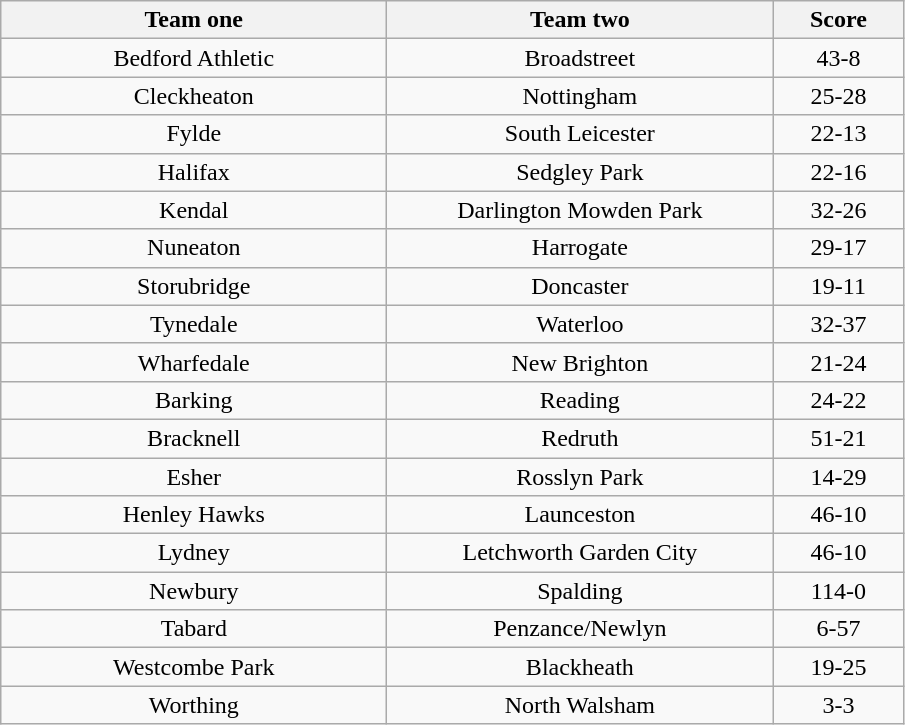<table class="wikitable" style="text-align: center">
<tr>
<th width=250>Team one</th>
<th width=250>Team two</th>
<th width=80>Score</th>
</tr>
<tr>
<td>Bedford Athletic</td>
<td>Broadstreet</td>
<td>43-8</td>
</tr>
<tr>
<td>Cleckheaton</td>
<td>Nottingham</td>
<td>25-28</td>
</tr>
<tr>
<td>Fylde</td>
<td>South Leicester</td>
<td>22-13</td>
</tr>
<tr>
<td>Halifax</td>
<td>Sedgley Park</td>
<td>22-16</td>
</tr>
<tr>
<td>Kendal</td>
<td>Darlington Mowden Park</td>
<td>32-26</td>
</tr>
<tr>
<td>Nuneaton</td>
<td>Harrogate</td>
<td>29-17</td>
</tr>
<tr>
<td>Storubridge</td>
<td>Doncaster</td>
<td>19-11</td>
</tr>
<tr>
<td>Tynedale</td>
<td>Waterloo</td>
<td>32-37</td>
</tr>
<tr>
<td>Wharfedale</td>
<td>New Brighton</td>
<td>21-24</td>
</tr>
<tr>
<td>Barking</td>
<td>Reading</td>
<td>24-22</td>
</tr>
<tr>
<td>Bracknell</td>
<td>Redruth</td>
<td>51-21</td>
</tr>
<tr>
<td>Esher</td>
<td>Rosslyn Park</td>
<td>14-29</td>
</tr>
<tr>
<td>Henley Hawks</td>
<td>Launceston</td>
<td>46-10</td>
</tr>
<tr>
<td>Lydney</td>
<td>Letchworth Garden City</td>
<td>46-10</td>
</tr>
<tr>
<td>Newbury</td>
<td>Spalding</td>
<td>114-0</td>
</tr>
<tr>
<td>Tabard</td>
<td>Penzance/Newlyn</td>
<td>6-57</td>
</tr>
<tr>
<td>Westcombe Park</td>
<td>Blackheath</td>
<td>19-25</td>
</tr>
<tr>
<td>Worthing</td>
<td>North Walsham</td>
<td>3-3</td>
</tr>
</table>
